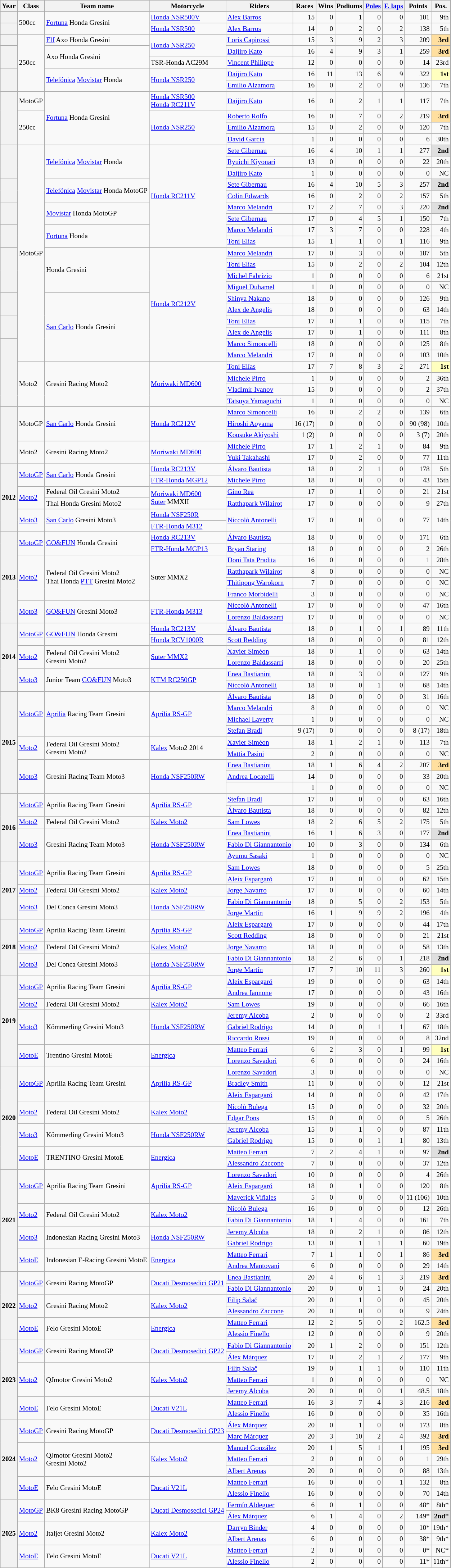<table class="wikitable" style="text-align:right; font-size:80%;">
<tr>
<th scope="col">Year</th>
<th scope="col">Class</th>
<th scope="col">Team name</th>
<th scope="col">Motorcycle</th>
<th scope="col">Riders</th>
<th scope="col">Races</th>
<th scope="col">Wins</th>
<th scope="col">Podiums</th>
<th scope="col"><a href='#'>Poles</a></th>
<th scope="col"><a href='#'>F. laps</a></th>
<th scope="col">Points</th>
<th scope="col">Pos.</th>
</tr>
<tr>
<th scope="row"></th>
<td style="text-align:left;" rowspan="2">500cc</td>
<td style="text-align:left;" rowspan="2"><a href='#'>Fortuna</a> Honda Gresini</td>
<td style="text-align:left;"><a href='#'>Honda NSR500V</a></td>
<td style="text-align:left;"> <a href='#'>Alex Barros</a></td>
<td>15</td>
<td>0</td>
<td>1</td>
<td>0</td>
<td>0</td>
<td>101</td>
<td>9th</td>
</tr>
<tr>
<th scope="row"></th>
<td style="text-align:left;"><a href='#'>Honda NSR500</a></td>
<td style="text-align:left;"> <a href='#'>Alex Barros</a></td>
<td>14</td>
<td>0</td>
<td>2</td>
<td>0</td>
<td>2</td>
<td>138</td>
<td>5th</td>
</tr>
<tr>
<th scope="row"></th>
<td style="text-align:left;" rowspan="5">250cc</td>
<td style="text-align:left;"><a href='#'>Elf</a> Axo Honda Gresini</td>
<td style="text-align:left;" rowspan="2"><a href='#'>Honda NSR250</a></td>
<td style="text-align:left;"> <a href='#'>Loris Capirossi</a></td>
<td>15</td>
<td>3</td>
<td>9</td>
<td>2</td>
<td>3</td>
<td>209</td>
<td style="background:#FFDF9F;"><strong>3rd</strong></td>
</tr>
<tr>
<th scope="row" rowspan="2"></th>
<td style="text-align:left;" rowspan="2">Axo Honda Gresini</td>
<td style="text-align:left;"> <a href='#'>Daijiro Kato</a></td>
<td>16</td>
<td>4</td>
<td>9</td>
<td>3</td>
<td>1</td>
<td>259</td>
<td style="background:#FFDF9F;"><strong>3rd</strong></td>
</tr>
<tr>
<td style="text-align:left;">TSR-Honda AC29M</td>
<td style="text-align:left;"> <a href='#'>Vincent Philippe</a></td>
<td>12</td>
<td>0</td>
<td>0</td>
<td>0</td>
<td>0</td>
<td>14</td>
<td>23rd</td>
</tr>
<tr>
<th scope="row" rowspan="2"></th>
<td style="text-align:left;" rowspan="2"><a href='#'>Telefónica</a> <a href='#'>Movistar</a> Honda</td>
<td style="text-align:left;" rowspan="2"><a href='#'>Honda NSR250</a></td>
<td style="text-align:left;"> <a href='#'>Daijiro Kato</a></td>
<td>16</td>
<td>11</td>
<td>13</td>
<td>6</td>
<td>9</td>
<td>322</td>
<td style="background:#FFFFBF;"><strong>1st</strong></td>
</tr>
<tr>
<td style="text-align:left;"> <a href='#'>Emilio Alzamora</a></td>
<td>16</td>
<td>0</td>
<td>2</td>
<td>0</td>
<td>0</td>
<td>136</td>
<td>7th</td>
</tr>
<tr>
<th scope="row" rowspan="4"></th>
<td style="text-align:left;">MotoGP</td>
<td style="text-align:left;" rowspan="4"><a href='#'>Fortuna</a> Honda Gresini</td>
<td style="text-align:left;"><a href='#'>Honda NSR500</a><br><a href='#'>Honda RC211V</a></td>
<td style="text-align:left;"> <a href='#'>Daijiro Kato</a></td>
<td>16</td>
<td>0</td>
<td>2</td>
<td>1</td>
<td>1</td>
<td>117</td>
<td>7th</td>
</tr>
<tr>
<td style="text-align:left;" rowspan="3">250cc</td>
<td style="text-align:left;" rowspan="3"><a href='#'>Honda NSR250</a></td>
<td style="text-align:left;"> <a href='#'>Roberto Rolfo</a></td>
<td>16</td>
<td>0</td>
<td>7</td>
<td>0</td>
<td>2</td>
<td>219</td>
<td style="background:#FFDF9F;"><strong>3rd</strong></td>
</tr>
<tr>
<td style="text-align:left;"> <a href='#'>Emilio Alzamora</a></td>
<td>15</td>
<td>0</td>
<td>2</td>
<td>0</td>
<td>0</td>
<td>120</td>
<td>7th</td>
</tr>
<tr>
<td style="text-align:left;"> <a href='#'>David García</a></td>
<td>1</td>
<td>0</td>
<td>0</td>
<td>0</td>
<td>0</td>
<td>6</td>
<td>30th</td>
</tr>
<tr>
<th scope="row" rowspan="3"></th>
<td style="text-align:left;" rowspan="19">MotoGP</td>
<td style="text-align:left;" rowspan="3"><a href='#'>Telefónica</a> <a href='#'>Movistar</a> Honda</td>
<td style="text-align:left;" rowspan="9"><a href='#'>Honda RC211V</a></td>
<td style="text-align:left;"> <a href='#'>Sete Gibernau</a></td>
<td>16</td>
<td>4</td>
<td>10</td>
<td>1</td>
<td>1</td>
<td>277</td>
<td style="background:#DFDFDF;"><strong>2nd</strong></td>
</tr>
<tr>
<td style="text-align:left;"> <a href='#'>Ryuichi Kiyonari</a></td>
<td>13</td>
<td>0</td>
<td>0</td>
<td>0</td>
<td>0</td>
<td>22</td>
<td>20th</td>
</tr>
<tr>
<td style="text-align:left;"> <a href='#'>Daijiro Kato</a></td>
<td>1</td>
<td>0</td>
<td>0</td>
<td>0</td>
<td>0</td>
<td>0</td>
<td>NC</td>
</tr>
<tr>
<th scope="row" rowspan="2"></th>
<td style="text-align:left;" rowspan="2"><a href='#'>Telefónica</a> <a href='#'>Movistar</a> Honda MotoGP</td>
<td style="text-align:left;"> <a href='#'>Sete Gibernau</a></td>
<td>16</td>
<td>4</td>
<td>10</td>
<td>5</td>
<td>3</td>
<td>257</td>
<td style="background:#DFDFDF;"><strong>2nd</strong></td>
</tr>
<tr>
<td style="text-align:left;"> <a href='#'>Colin Edwards</a></td>
<td>16</td>
<td>0</td>
<td>2</td>
<td>0</td>
<td>2</td>
<td>157</td>
<td>5th</td>
</tr>
<tr>
<th scope="row" rowspan="2"></th>
<td style="text-align:left;" rowspan="2"><a href='#'>Movistar</a> Honda MotoGP</td>
<td style="text-align:left;"> <a href='#'>Marco Melandri</a></td>
<td>17</td>
<td>2</td>
<td>7</td>
<td>0</td>
<td>3</td>
<td>220</td>
<td style="background:#DFDFDF;"><strong>2nd</strong></td>
</tr>
<tr>
<td style="text-align:left;"> <a href='#'>Sete Gibernau</a></td>
<td>17</td>
<td>0</td>
<td>4</td>
<td>5</td>
<td>1</td>
<td>150</td>
<td>7th</td>
</tr>
<tr>
<th scope="row" rowspan="2"></th>
<td style="text-align:left;" rowspan="2"><a href='#'>Fortuna</a> Honda</td>
<td style="text-align:left;"> <a href='#'>Marco Melandri</a></td>
<td>17</td>
<td>3</td>
<td>7</td>
<td>0</td>
<td>0</td>
<td>228</td>
<td>4th</td>
</tr>
<tr>
<td style="text-align:left;"> <a href='#'>Toni Elías</a></td>
<td>15</td>
<td>1</td>
<td>1</td>
<td>0</td>
<td>1</td>
<td>116</td>
<td>9th</td>
</tr>
<tr>
<th scope="row" rowspan="4"></th>
<td style="text-align:left;" rowspan="4">Honda Gresini</td>
<td style="text-align:left;" rowspan="10"><a href='#'>Honda RC212V</a></td>
<td style="text-align:left;"> <a href='#'>Marco Melandri</a></td>
<td>17</td>
<td>0</td>
<td>3</td>
<td>0</td>
<td>0</td>
<td>187</td>
<td>5th</td>
</tr>
<tr>
<td style="text-align:left;"> <a href='#'>Toni Elías</a></td>
<td>15</td>
<td>0</td>
<td>2</td>
<td>0</td>
<td>2</td>
<td>104</td>
<td>12th</td>
</tr>
<tr>
<td style="text-align:left;"> <a href='#'>Michel Fabrizio</a></td>
<td>1</td>
<td>0</td>
<td>0</td>
<td>0</td>
<td>0</td>
<td>6</td>
<td>21st</td>
</tr>
<tr>
<td style="text-align:left;"> <a href='#'>Miguel Duhamel</a></td>
<td>1</td>
<td>0</td>
<td>0</td>
<td>0</td>
<td>0</td>
<td>0</td>
<td>NC</td>
</tr>
<tr>
<th scope="row" rowspan="2"></th>
<td style="text-align:left;" rowspan="6"><a href='#'>San Carlo</a> Honda Gresini</td>
<td style="text-align:left;"> <a href='#'>Shinya Nakano</a></td>
<td>18</td>
<td>0</td>
<td>0</td>
<td>0</td>
<td>0</td>
<td>126</td>
<td>9th</td>
</tr>
<tr>
<td style="text-align:left;"> <a href='#'>Alex de Angelis</a></td>
<td>18</td>
<td>0</td>
<td>0</td>
<td>0</td>
<td>0</td>
<td>63</td>
<td>14th</td>
</tr>
<tr>
<th scope="row" rowspan="2"></th>
<td style="text-align:left;"> <a href='#'>Toni Elías</a></td>
<td>17</td>
<td>0</td>
<td>1</td>
<td>0</td>
<td>0</td>
<td>115</td>
<td>7th</td>
</tr>
<tr>
<td style="text-align:left;"> <a href='#'>Alex de Angelis</a></td>
<td>17</td>
<td>0</td>
<td>1</td>
<td>0</td>
<td>0</td>
<td>111</td>
<td>8th</td>
</tr>
<tr>
<th scope="row" rowspan="6"></th>
<td style="text-align:left;"> <a href='#'>Marco Simoncelli</a></td>
<td>18</td>
<td>0</td>
<td>0</td>
<td>0</td>
<td>0</td>
<td>125</td>
<td>8th</td>
</tr>
<tr>
<td style="text-align:left;"> <a href='#'>Marco Melandri</a></td>
<td>17</td>
<td>0</td>
<td>0</td>
<td>0</td>
<td>0</td>
<td>103</td>
<td>10th</td>
</tr>
<tr>
<td style="text-align:left;" rowspan="4">Moto2</td>
<td style="text-align:left;" rowspan="4">Gresini Racing Moto2</td>
<td style="text-align:left;" rowspan="4"><a href='#'>Moriwaki MD600</a></td>
<td style="text-align:left;"> <a href='#'>Toni Elías</a></td>
<td>17</td>
<td>7</td>
<td>8</td>
<td>3</td>
<td>2</td>
<td>271</td>
<td style="background:#FFFFBF;"><strong>1st</strong></td>
</tr>
<tr>
<td style="text-align:left;"> <a href='#'>Michele Pirro</a></td>
<td>1</td>
<td>0</td>
<td>0</td>
<td>0</td>
<td>0</td>
<td>2</td>
<td>36th</td>
</tr>
<tr>
<td style="text-align:left;"> <a href='#'>Vladimir Ivanov</a></td>
<td>15</td>
<td>0</td>
<td>0</td>
<td>0</td>
<td>0</td>
<td>2</td>
<td>37th</td>
</tr>
<tr>
<td style="text-align:left;"> <a href='#'>Tatsuya Yamaguchi</a></td>
<td>1</td>
<td>0</td>
<td>0</td>
<td>0</td>
<td>0</td>
<td>0</td>
<td>NC</td>
</tr>
<tr>
<th scope="row" rowspan="5"></th>
<td style="text-align:left;" rowspan="3">MotoGP</td>
<td style="text-align:left;" rowspan="3"><a href='#'>San Carlo</a> Honda Gresini</td>
<td style="text-align:left;" rowspan="3"><a href='#'>Honda RC212V</a></td>
<td style="text-align:left;"> <a href='#'>Marco Simoncelli</a></td>
<td>16</td>
<td>0</td>
<td>2</td>
<td>2</td>
<td>0</td>
<td>139</td>
<td>6th</td>
</tr>
<tr>
<td style="text-align:left;"> <a href='#'>Hiroshi Aoyama</a></td>
<td>16 (17)</td>
<td>0</td>
<td>0</td>
<td>0</td>
<td>0</td>
<td>90 (98)</td>
<td>10th</td>
</tr>
<tr>
<td style="text-align:left;"> <a href='#'>Kousuke Akiyoshi</a></td>
<td>1 (2)</td>
<td>0</td>
<td>0</td>
<td>0</td>
<td>0</td>
<td>3 (7)</td>
<td>20th</td>
</tr>
<tr>
<td style="text-align:left;" rowspan="2">Moto2</td>
<td style="text-align:left;" rowspan="2">Gresini Racing Moto2</td>
<td style="text-align:left;" rowspan="2"><a href='#'>Moriwaki MD600</a></td>
<td style="text-align:left;"> <a href='#'>Michele Pirro</a></td>
<td>17</td>
<td>1</td>
<td>2</td>
<td>1</td>
<td>0</td>
<td>84</td>
<td>9th</td>
</tr>
<tr>
<td style="text-align:left;"> <a href='#'>Yuki Takahashi</a></td>
<td>17</td>
<td>0</td>
<td>2</td>
<td>0</td>
<td>0</td>
<td>77</td>
<td>11th</td>
</tr>
<tr>
<th scope="row" rowspan="6">2012</th>
<td style="text-align:left;" rowspan="2"><a href='#'>MotoGP</a></td>
<td style="text-align:left;" rowspan="2"><a href='#'>San Carlo</a> Honda Gresini</td>
<td style="text-align:left;"><a href='#'>Honda RC213V</a></td>
<td style="text-align:left;"> <a href='#'>Álvaro Bautista</a></td>
<td>18</td>
<td>0</td>
<td>2</td>
<td>1</td>
<td>0</td>
<td>178</td>
<td>5th</td>
</tr>
<tr>
<td style="text-align:left;"><a href='#'>FTR-Honda MGP12</a></td>
<td style="text-align:left;"> <a href='#'>Michele Pirro</a></td>
<td>18</td>
<td>0</td>
<td>0</td>
<td>0</td>
<td>0</td>
<td>43</td>
<td>15th</td>
</tr>
<tr>
<td style="text-align:left;" rowspan="2"><a href='#'>Moto2</a></td>
<td style="text-align:left;">Federal Oil Gresini Moto2</td>
<td style="text-align:left;" rowspan="2"><a href='#'>Moriwaki MD600</a><br><a href='#'>Suter</a> MMXII</td>
<td style="text-align:left;"> <a href='#'>Gino Rea</a></td>
<td>17</td>
<td>0</td>
<td>1</td>
<td>0</td>
<td>0</td>
<td>21</td>
<td>21st</td>
</tr>
<tr>
<td style="text-align:left;">Thai Honda Gresini Moto2</td>
<td style="text-align:left;"> <a href='#'>Ratthapark Wilairot</a></td>
<td>17</td>
<td>0</td>
<td>0</td>
<td>0</td>
<td>0</td>
<td>9</td>
<td>27th</td>
</tr>
<tr>
<td style="text-align:left;" rowspan="2"><a href='#'>Moto3</a></td>
<td style="text-align:left;" rowspan="2"><a href='#'>San Carlo</a> Gresini Moto3</td>
<td style="text-align:left;"><a href='#'>Honda NSF250R</a></td>
<td style="text-align:left;" rowspan="2"> <a href='#'>Niccolò Antonelli</a></td>
<td rowspan="2">17</td>
<td rowspan="2">0</td>
<td rowspan="2">0</td>
<td rowspan="2">0</td>
<td rowspan="2">0</td>
<td rowspan="2">77</td>
<td rowspan="2">14th</td>
</tr>
<tr>
<td style="text-align:left;"><a href='#'>FTR-Honda M312</a></td>
</tr>
<tr>
<th scope="row" rowspan="8">2013</th>
<td style="text-align:left;" rowspan="2"><a href='#'>MotoGP</a></td>
<td style="text-align:left;" rowspan="2"><a href='#'>GO&FUN</a> Honda Gresini</td>
<td style="text-align:left;"><a href='#'>Honda RC213V</a></td>
<td style="text-align:left;"> <a href='#'>Álvaro Bautista</a></td>
<td>18</td>
<td>0</td>
<td>0</td>
<td>0</td>
<td>0</td>
<td>171</td>
<td>6th</td>
</tr>
<tr>
<td style="text-align:left;"><a href='#'>FTR-Honda MGP13</a></td>
<td style="text-align:left;"> <a href='#'>Bryan Staring</a></td>
<td>18</td>
<td>0</td>
<td>0</td>
<td>0</td>
<td>0</td>
<td>2</td>
<td>26th</td>
</tr>
<tr>
<td style="text-align:left;" rowspan="4"><a href='#'>Moto2</a></td>
<td style="text-align:left;" rowspan="4">Federal Oil Gresini Moto2<br>Thai Honda <a href='#'>PTT</a> Gresini Moto2</td>
<td style="text-align:left;" rowspan="4">Suter MMX2</td>
<td style="text-align:left;"> <a href='#'>Doni Tata Pradita</a></td>
<td>16</td>
<td>0</td>
<td>0</td>
<td>0</td>
<td>0</td>
<td>1</td>
<td>28th</td>
</tr>
<tr>
<td style="text-align:left;"> <a href='#'>Ratthapark Wilairot</a></td>
<td>8</td>
<td>0</td>
<td>0</td>
<td>0</td>
<td>0</td>
<td>0</td>
<td>NC</td>
</tr>
<tr>
<td style="text-align:left;"> <a href='#'>Thitipong Warokorn</a></td>
<td>7</td>
<td>0</td>
<td>0</td>
<td>0</td>
<td>0</td>
<td>0</td>
<td>NC</td>
</tr>
<tr>
<td style="text-align:left;"> <a href='#'>Franco Morbidelli</a></td>
<td>3</td>
<td>0</td>
<td>0</td>
<td>0</td>
<td>0</td>
<td>0</td>
<td>NC</td>
</tr>
<tr>
<td style="text-align:left;" rowspan="2"><a href='#'>Moto3</a></td>
<td style="text-align:left;" rowspan="2"><a href='#'>GO&FUN</a> Gresini Moto3</td>
<td style="text-align:left;" rowspan="2"><a href='#'>FTR-Honda M313</a></td>
<td style="text-align:left;"> <a href='#'>Niccolò Antonelli</a></td>
<td>17</td>
<td>0</td>
<td>0</td>
<td>0</td>
<td>0</td>
<td>47</td>
<td>16th</td>
</tr>
<tr>
<td style="text-align:left;"> <a href='#'>Lorenzo Baldassarri</a></td>
<td>17</td>
<td>0</td>
<td>0</td>
<td>0</td>
<td>0</td>
<td>0</td>
<td>NC</td>
</tr>
<tr>
<th scope="row" rowspan="6">2014</th>
<td style="text-align:left;" rowspan="2"><a href='#'>MotoGP</a></td>
<td style="text-align:left;" rowspan="2"><a href='#'>GO&FUN</a> Honda Gresini</td>
<td style="text-align:left;"><a href='#'>Honda RC213V</a></td>
<td style="text-align:left;"> <a href='#'>Álvaro Bautista</a></td>
<td>18</td>
<td>0</td>
<td>1</td>
<td>0</td>
<td>1</td>
<td>89</td>
<td>11th</td>
</tr>
<tr>
<td style="text-align:left;"><a href='#'>Honda RCV1000R</a></td>
<td style="text-align:left;"> <a href='#'>Scott Redding</a></td>
<td>18</td>
<td>0</td>
<td>0</td>
<td>0</td>
<td>0</td>
<td>81</td>
<td>12th</td>
</tr>
<tr>
<td style="text-align:left;" rowspan="2"><a href='#'>Moto2</a></td>
<td style="text-align:left;" rowspan="2">Federal Oil Gresini Moto2<br>Gresini Moto2</td>
<td style="text-align:left;" rowspan="2"><a href='#'>Suter MMX2</a></td>
<td style="text-align:left;"> <a href='#'>Xavier Siméon</a></td>
<td>18</td>
<td>0</td>
<td>1</td>
<td>0</td>
<td>0</td>
<td>63</td>
<td>14th</td>
</tr>
<tr>
<td style="text-align:left;"> <a href='#'>Lorenzo Baldassarri</a></td>
<td>18</td>
<td>0</td>
<td>0</td>
<td>0</td>
<td>0</td>
<td>20</td>
<td>25th</td>
</tr>
<tr>
<td style="text-align:left;" rowspan="2"><a href='#'>Moto3</a></td>
<td style="text-align:left;" rowspan="2">Junior Team <a href='#'>GO&FUN</a> Moto3</td>
<td style="text-align:left;" rowspan="2"><a href='#'>KTM RC250GP</a></td>
<td style="text-align:left;"> <a href='#'>Enea Bastianini</a></td>
<td>18</td>
<td>0</td>
<td>3</td>
<td>0</td>
<td>0</td>
<td>127</td>
<td>9th</td>
</tr>
<tr>
<td style="text-align:left;"> <a href='#'>Niccolò Antonelli</a></td>
<td>18</td>
<td>0</td>
<td>0</td>
<td>1</td>
<td>0</td>
<td>68</td>
<td>14th</td>
</tr>
<tr>
<th scope="row" rowspan="9">2015</th>
<td style="text-align:left;" rowspan="4"><a href='#'>MotoGP</a></td>
<td style="text-align:left;" rowspan="4"><a href='#'>Aprilia</a> Racing Team Gresini</td>
<td style="text-align:left;" rowspan="4"><a href='#'>Aprilia RS-GP</a></td>
<td style="text-align:left;"> <a href='#'>Álvaro Bautista</a></td>
<td>18</td>
<td>0</td>
<td>0</td>
<td>0</td>
<td>0</td>
<td>31</td>
<td>16th</td>
</tr>
<tr>
<td style="text-align:left;"> <a href='#'>Marco Melandri</a></td>
<td>8</td>
<td>0</td>
<td>0</td>
<td>0</td>
<td>0</td>
<td>0</td>
<td>NC</td>
</tr>
<tr>
<td style="text-align:left;"> <a href='#'>Michael Laverty</a></td>
<td>1</td>
<td>0</td>
<td>0</td>
<td>0</td>
<td>0</td>
<td>0</td>
<td>NC</td>
</tr>
<tr>
<td style="text-align:left;"> <a href='#'>Stefan Bradl</a></td>
<td>9 (17)</td>
<td>0</td>
<td>0</td>
<td>0</td>
<td>0</td>
<td>8 (17)</td>
<td>18th</td>
</tr>
<tr>
<td style="text-align:left;" rowspan="2"><a href='#'>Moto2</a></td>
<td style="text-align:left;" rowspan="2">Federal Oil Gresini Moto2<br>Gresini Moto2</td>
<td style="text-align:left;" rowspan="2"><a href='#'>Kalex</a> Moto2 2014</td>
<td style="text-align:left;"> <a href='#'>Xavier Siméon</a></td>
<td>18</td>
<td>1</td>
<td>2</td>
<td>1</td>
<td>0</td>
<td>113</td>
<td>7th</td>
</tr>
<tr>
<td style="text-align:left;"> <a href='#'>Mattia Pasini</a></td>
<td>2</td>
<td>0</td>
<td>0</td>
<td>0</td>
<td>0</td>
<td>0</td>
<td>NC</td>
</tr>
<tr>
<td style="text-align:left;" rowspan="3"><a href='#'>Moto3</a></td>
<td style="text-align:left;" rowspan="3">Gresini Racing Team Moto3</td>
<td style="text-align:left;" rowspan="3"><a href='#'>Honda NSF250RW</a></td>
<td style="text-align:left;"> <a href='#'>Enea Bastianini</a></td>
<td>18</td>
<td>1</td>
<td>6</td>
<td>4</td>
<td>2</td>
<td>207</td>
<td style="background:#FFDF9F;"><strong>3rd</strong></td>
</tr>
<tr>
<td style="text-align:left;"> <a href='#'>Andrea Locatelli</a></td>
<td>14</td>
<td>0</td>
<td>0</td>
<td>0</td>
<td>0</td>
<td>33</td>
<td>20th</td>
</tr>
<tr>
<td style="text-align:left;"></td>
<td>1</td>
<td>0</td>
<td>0</td>
<td>0</td>
<td>0</td>
<td>0</td>
<td>NC</td>
</tr>
<tr>
<th scope="row" rowspan="6">2016</th>
<td style="text-align:left;" rowspan="2"><a href='#'>MotoGP</a></td>
<td style="text-align:left;" rowspan="2">Aprilia Racing Team Gresini</td>
<td style="text-align:left;" rowspan="2"><a href='#'>Aprilia RS-GP</a></td>
<td style="text-align:left;"> <a href='#'>Stefan Bradl</a></td>
<td>17</td>
<td>0</td>
<td>0</td>
<td>0</td>
<td>0</td>
<td>63</td>
<td>16th</td>
</tr>
<tr>
<td style="text-align:left;"> <a href='#'>Álvaro Bautista</a></td>
<td>18</td>
<td>0</td>
<td>0</td>
<td>0</td>
<td>0</td>
<td>82</td>
<td>12th</td>
</tr>
<tr>
<td style="text-align:left;"><a href='#'>Moto2</a></td>
<td style="text-align:left;">Federal Oil Gresini Moto2</td>
<td style="text-align:left;"><a href='#'>Kalex Moto2</a></td>
<td style="text-align:left;"> <a href='#'>Sam Lowes</a></td>
<td>18</td>
<td>2</td>
<td>6</td>
<td>5</td>
<td>2</td>
<td>175</td>
<td>5th</td>
</tr>
<tr>
<td style="text-align:left;" rowspan="3"><a href='#'>Moto3</a></td>
<td style="text-align:left;" rowspan="3">Gresini Racing Team Moto3</td>
<td style="text-align:left;" rowspan="3"><a href='#'>Honda NSF250RW</a></td>
<td style="text-align:left;"> <a href='#'>Enea Bastianini</a></td>
<td>16</td>
<td>1</td>
<td>6</td>
<td>3</td>
<td>0</td>
<td>177</td>
<td style="background:#DFDFDF;"><strong>2nd</strong></td>
</tr>
<tr>
<td style="text-align:left;"> <a href='#'>Fabio Di Giannantonio</a></td>
<td>10</td>
<td>0</td>
<td>3</td>
<td>0</td>
<td>0</td>
<td>134</td>
<td>6th</td>
</tr>
<tr>
<td style="text-align:left;"> <a href='#'>Ayumu Sasaki</a></td>
<td>1</td>
<td>0</td>
<td>0</td>
<td>0</td>
<td>0</td>
<td>0</td>
<td>NC</td>
</tr>
<tr>
<th scope="row" rowspan="5">2017</th>
<td style="text-align:left;" rowspan="2"><a href='#'>MotoGP</a></td>
<td style="text-align:left;" rowspan="2">Aprilia Racing Team Gresini</td>
<td style="text-align:left;" rowspan="2"><a href='#'>Aprilia RS-GP</a></td>
<td style="text-align:left;"> <a href='#'>Sam Lowes</a></td>
<td>18</td>
<td>0</td>
<td>0</td>
<td>0</td>
<td>0</td>
<td>5</td>
<td>25th</td>
</tr>
<tr>
<td style="text-align:left;"> <a href='#'>Aleix Espargaró</a></td>
<td>17</td>
<td>0</td>
<td>0</td>
<td>0</td>
<td>0</td>
<td>62</td>
<td>15th</td>
</tr>
<tr>
<td style="text-align:left;"><a href='#'>Moto2</a></td>
<td style="text-align:left;">Federal Oil Gresini Moto2</td>
<td style="text-align:left;"><a href='#'>Kalex Moto2</a></td>
<td style="text-align:left;"> <a href='#'>Jorge Navarro</a></td>
<td>17</td>
<td>0</td>
<td>0</td>
<td>0</td>
<td>0</td>
<td>60</td>
<td>14th</td>
</tr>
<tr>
<td style="text-align:left;" rowspan="2"><a href='#'>Moto3</a></td>
<td style="text-align:left;" rowspan="2">Del Conca Gresini Moto3</td>
<td style="text-align:left;" rowspan="2"><a href='#'>Honda NSF250RW</a></td>
<td style="text-align:left;"> <a href='#'>Fabio Di Giannantonio</a></td>
<td>18</td>
<td>0</td>
<td>5</td>
<td>0</td>
<td>2</td>
<td>153</td>
<td>5th</td>
</tr>
<tr>
<td style="text-align:left;"> <a href='#'>Jorge Martín</a></td>
<td>16</td>
<td>1</td>
<td>9</td>
<td>9</td>
<td>2</td>
<td>196</td>
<td>4th</td>
</tr>
<tr>
<th scope="row" rowspan="5">2018</th>
<td style="text-align:left;" rowspan="2"><a href='#'>MotoGP</a></td>
<td style="text-align:left;" rowspan="2">Aprilia Racing Team Gresini</td>
<td style="text-align:left;" rowspan="2"><a href='#'>Aprilia RS-GP</a></td>
<td style="text-align:left;"> <a href='#'>Aleix Espargaró</a></td>
<td>17</td>
<td>0</td>
<td>0</td>
<td>0</td>
<td>0</td>
<td>44</td>
<td>17th</td>
</tr>
<tr>
<td style="text-align:left;"> <a href='#'>Scott Redding</a></td>
<td>18</td>
<td>0</td>
<td>0</td>
<td>0</td>
<td>0</td>
<td>21</td>
<td>21st</td>
</tr>
<tr>
<td style="text-align:left;"><a href='#'>Moto2</a></td>
<td style="text-align:left;">Federal Oil Gresini Moto2</td>
<td style="text-align:left;"><a href='#'>Kalex Moto2</a></td>
<td style="text-align:left;"> <a href='#'>Jorge Navarro</a></td>
<td>18</td>
<td>0</td>
<td>0</td>
<td>0</td>
<td>0</td>
<td>58</td>
<td>13th</td>
</tr>
<tr>
<td style="text-align:left;" rowspan="2"><a href='#'>Moto3</a></td>
<td style="text-align:left;" rowspan="2">Del Conca Gresini Moto3</td>
<td style="text-align:left;" rowspan="2"><a href='#'>Honda NSF250RW</a></td>
<td style="text-align:left;"> <a href='#'>Fabio Di Giannantonio</a></td>
<td>18</td>
<td>2</td>
<td>6</td>
<td>0</td>
<td>1</td>
<td>218</td>
<td style="background:#DFDFDF;"><strong>2nd</strong></td>
</tr>
<tr>
<td style="text-align:left;"> <a href='#'>Jorge Martín</a></td>
<td>17</td>
<td>7</td>
<td>10</td>
<td>11</td>
<td>3</td>
<td>260</td>
<td style="background:#FFFFBF;"><strong>1st</strong></td>
</tr>
<tr>
<th scope="row" rowspan="8">2019</th>
<td style="text-align:left;" rowspan="2"><a href='#'>MotoGP</a></td>
<td style="text-align:left;" rowspan="2">Aprilia Racing Team Gresini</td>
<td style="text-align:left;" rowspan="2"><a href='#'>Aprilia RS-GP</a></td>
<td style="text-align:left;"> <a href='#'>Aleix Espargaró</a></td>
<td>19</td>
<td>0</td>
<td>0</td>
<td>0</td>
<td>0</td>
<td>63</td>
<td>14th</td>
</tr>
<tr>
<td style="text-align:left;"> <a href='#'>Andrea Iannone</a></td>
<td>17</td>
<td>0</td>
<td>0</td>
<td>0</td>
<td>0</td>
<td>43</td>
<td>16th</td>
</tr>
<tr>
<td style="text-align:left;"><a href='#'>Moto2</a></td>
<td style="text-align:left;">Federal Oil Gresini Moto2</td>
<td style="text-align:left;"><a href='#'>Kalex Moto2</a></td>
<td style="text-align:left;"> <a href='#'>Sam Lowes</a></td>
<td>19</td>
<td>0</td>
<td>0</td>
<td>0</td>
<td>0</td>
<td>66</td>
<td>16th</td>
</tr>
<tr>
<td style="text-align:left;" rowspan="3"><a href='#'>Moto3</a></td>
<td style="text-align:left;" rowspan="3">Kömmerling Gresini Moto3</td>
<td style="text-align:left;" rowspan="3"><a href='#'>Honda NSF250RW</a></td>
<td style="text-align:left;"> <a href='#'>Jeremy Alcoba</a></td>
<td>2</td>
<td>0</td>
<td>0</td>
<td>0</td>
<td>0</td>
<td>2</td>
<td>33rd</td>
</tr>
<tr>
<td style="text-align:left;"> <a href='#'>Gabriel Rodrigo</a></td>
<td>14</td>
<td>0</td>
<td>0</td>
<td>1</td>
<td>1</td>
<td>67</td>
<td>18th</td>
</tr>
<tr>
<td style="text-align:left;"> <a href='#'>Riccardo Rossi</a></td>
<td>19</td>
<td>0</td>
<td>0</td>
<td>0</td>
<td>0</td>
<td>8</td>
<td>32nd</td>
</tr>
<tr>
<td style="text-align:left;" rowspan="2"><a href='#'>MotoE</a></td>
<td style="text-align:left;" rowspan="2">Trentino Gresini MotoE</td>
<td style="text-align:left;" rowspan="2"><a href='#'>Energica</a></td>
<td style="text-align:left;"> <a href='#'>Matteo Ferrari</a></td>
<td>6</td>
<td>2</td>
<td>3</td>
<td>0</td>
<td>1</td>
<td>99</td>
<td style="background:#FFFFBF;"><strong>1st</strong></td>
</tr>
<tr>
<td style="text-align:left;"> <a href='#'>Lorenzo Savadori</a></td>
<td>6</td>
<td>0</td>
<td>0</td>
<td>0</td>
<td>0</td>
<td>24</td>
<td>16th</td>
</tr>
<tr>
<th scope="row" rowspan="9">2020</th>
<td style="text-align:left;" rowspan="3"><a href='#'>MotoGP</a></td>
<td style="text-align:left;" rowspan="3">Aprilia Racing Team Gresini</td>
<td style="text-align:left;" rowspan="3"><a href='#'>Aprilia RS-GP</a></td>
<td style="text-align:left;"> <a href='#'>Lorenzo Savadori</a></td>
<td>3</td>
<td>0</td>
<td>0</td>
<td>0</td>
<td>0</td>
<td>0</td>
<td>NC</td>
</tr>
<tr>
<td style="text-align:left;"> <a href='#'>Bradley Smith</a></td>
<td>11</td>
<td>0</td>
<td>0</td>
<td>0</td>
<td>0</td>
<td>12</td>
<td>21st</td>
</tr>
<tr>
<td style="text-align:left;"> <a href='#'>Aleix Espargaró</a></td>
<td>14</td>
<td>0</td>
<td>0</td>
<td>0</td>
<td>0</td>
<td>42</td>
<td>17th</td>
</tr>
<tr>
<td style="text-align:left;" rowspan="2"><a href='#'>Moto2</a></td>
<td style="text-align:left;" rowspan="2">Federal Oil Gresini Moto2</td>
<td style="text-align:left;" rowspan="2"><a href='#'>Kalex Moto2</a></td>
<td style="text-align:left;"> <a href='#'>Nicolò Bulega</a></td>
<td>15</td>
<td>0</td>
<td>0</td>
<td>0</td>
<td>0</td>
<td>32</td>
<td>20th</td>
</tr>
<tr>
<td style="text-align:left;"> <a href='#'>Edgar Pons</a></td>
<td>15</td>
<td>0</td>
<td>0</td>
<td>0</td>
<td>0</td>
<td>5</td>
<td>26th</td>
</tr>
<tr>
<td style="text-align:left;" rowspan="2"><a href='#'>Moto3</a></td>
<td style="text-align:left;" rowspan="2">Kömmerling Gresini Moto3</td>
<td style="text-align:left;" rowspan="2"><a href='#'>Honda NSF250RW</a></td>
<td style="text-align:left;"> <a href='#'>Jeremy Alcoba</a></td>
<td>15</td>
<td>0</td>
<td>1</td>
<td>0</td>
<td>0</td>
<td>87</td>
<td>11th</td>
</tr>
<tr>
<td style="text-align:left;"> <a href='#'>Gabriel Rodrigo</a></td>
<td>15</td>
<td>0</td>
<td>0</td>
<td>1</td>
<td>1</td>
<td>80</td>
<td>13th</td>
</tr>
<tr>
<td style="text-align:left;" rowspan="2"><a href='#'>MotoE</a></td>
<td style="text-align:left;" rowspan="2">TRENTINO Gresini MotoE</td>
<td style="text-align:left;" rowspan="2"><a href='#'>Energica</a></td>
<td style="text-align:left;"> <a href='#'>Matteo Ferrari</a></td>
<td>7</td>
<td>2</td>
<td>4</td>
<td>1</td>
<td>0</td>
<td>97</td>
<td style="background:#DFDFDF;"><strong>2nd</strong></td>
</tr>
<tr>
<td style="text-align:left;"> <a href='#'>Alessandro Zaccone</a></td>
<td>7</td>
<td>0</td>
<td>0</td>
<td>0</td>
<td>0</td>
<td>37</td>
<td>12th</td>
</tr>
<tr>
<th scope="row" rowspan="9">2021</th>
<td style="text-align:left;" rowspan="3"><a href='#'>MotoGP</a></td>
<td style="text-align:left;" rowspan="3">Aprilia Racing Team Gresini</td>
<td style="text-align:left;" rowspan="3"><a href='#'>Aprilia RS-GP</a></td>
<td style="text-align:left;"> <a href='#'>Lorenzo Savadori</a></td>
<td>10</td>
<td>0</td>
<td>0</td>
<td>0</td>
<td>0</td>
<td>4</td>
<td>26th</td>
</tr>
<tr>
<td style="text-align:left;"> <a href='#'>Aleix Espargaró</a></td>
<td>18</td>
<td>0</td>
<td>1</td>
<td>0</td>
<td>0</td>
<td>120</td>
<td>8th</td>
</tr>
<tr>
<td style="text-align:left;"> <a href='#'>Maverick Viñales</a></td>
<td>5</td>
<td>0</td>
<td>0</td>
<td>0</td>
<td>0</td>
<td>11 (106)</td>
<td>10th</td>
</tr>
<tr>
<td style="text-align:left;" rowspan="2"><a href='#'>Moto2</a></td>
<td style="text-align:left;" rowspan="2">Federal Oil Gresini Moto2</td>
<td style="text-align:left;" rowspan="2"><a href='#'>Kalex Moto2</a></td>
<td style="text-align:left;"> <a href='#'>Nicolò Bulega</a></td>
<td>16</td>
<td>0</td>
<td>0</td>
<td>0</td>
<td>0</td>
<td>12</td>
<td>26th</td>
</tr>
<tr>
<td style="text-align:left;"> <a href='#'>Fabio Di Giannantonio</a></td>
<td>18</td>
<td>1</td>
<td>4</td>
<td>0</td>
<td>0</td>
<td>161</td>
<td>7th</td>
</tr>
<tr>
<td style="text-align:left;" rowspan="2"><a href='#'>Moto3</a></td>
<td style="text-align:left;" rowspan="2">Indonesian Racing Gresini Moto3</td>
<td style="text-align:left;" rowspan="2"><a href='#'>Honda NSF250RW</a></td>
<td style="text-align:left;"> <a href='#'>Jeremy Alcoba</a></td>
<td>18</td>
<td>0</td>
<td>2</td>
<td>1</td>
<td>0</td>
<td>86</td>
<td>12th</td>
</tr>
<tr>
<td style="text-align:left;"> <a href='#'>Gabriel Rodrigo</a></td>
<td>13</td>
<td>0</td>
<td>1</td>
<td>1</td>
<td>1</td>
<td>60</td>
<td>19th</td>
</tr>
<tr>
<td style="text-align:left;" rowspan="2"><a href='#'>MotoE</a></td>
<td style="text-align:left;" rowspan="2">Indonesian E-Racing Gresini MotoE</td>
<td style="text-align:left;" rowspan="2"><a href='#'>Energica</a></td>
<td style="text-align:left;"> <a href='#'>Matteo Ferrari</a></td>
<td>7</td>
<td>1</td>
<td>1</td>
<td>0</td>
<td>1</td>
<td>86</td>
<td style="background:#FFDF9F;"><strong>3rd</strong></td>
</tr>
<tr>
<td style="text-align:left;"> <a href='#'>Andrea Mantovani</a></td>
<td>6</td>
<td>0</td>
<td>0</td>
<td>0</td>
<td>0</td>
<td>29</td>
<td>14th</td>
</tr>
<tr>
<th scope="row" rowspan="6">2022</th>
<td style="text-align:left;" rowspan="2"><a href='#'>MotoGP</a></td>
<td style="text-align:left;" rowspan="2">Gresini Racing MotoGP</td>
<td style="text-align:left;" rowspan="2"><a href='#'>Ducati Desmosedici GP21</a></td>
<td style="text-align:left;"> <a href='#'>Enea Bastianini</a></td>
<td>20</td>
<td>4</td>
<td>6</td>
<td>1</td>
<td>3</td>
<td>219</td>
<td style="background:#FFDF9F;"><strong>3rd</strong></td>
</tr>
<tr>
<td style="text-align:left;"> <a href='#'>Fabio Di Giannantonio</a></td>
<td>20</td>
<td>0</td>
<td>0</td>
<td>1</td>
<td>0</td>
<td>24</td>
<td>20th</td>
</tr>
<tr>
<td style="text-align:left;" rowspan="2"><a href='#'>Moto2</a></td>
<td style="text-align:left;" rowspan="2">Gresini Racing Moto2</td>
<td style="text-align:left;" rowspan="2"><a href='#'>Kalex Moto2</a></td>
<td style="text-align:left;"> <a href='#'>Filip Salač</a></td>
<td>20</td>
<td>0</td>
<td>1</td>
<td>0</td>
<td>0</td>
<td>45</td>
<td>20th</td>
</tr>
<tr>
<td style="text-align:left;"> <a href='#'>Alessandro Zaccone</a></td>
<td>20</td>
<td>0</td>
<td>0</td>
<td>0</td>
<td>0</td>
<td>9</td>
<td>24th</td>
</tr>
<tr>
<td style="text-align:left;" rowspan="2"><a href='#'>MotoE</a></td>
<td style="text-align:left;" rowspan="2">Felo Gresini MotoE</td>
<td style="text-align:left;" rowspan="2"><a href='#'>Energica</a></td>
<td style="text-align:left;"> <a href='#'>Matteo Ferrari</a></td>
<td>12</td>
<td>2</td>
<td>5</td>
<td>0</td>
<td>2</td>
<td>162.5</td>
<td style="background:#FFDF9F;"><strong>3rd</strong></td>
</tr>
<tr>
<td style="text-align:left;"> <a href='#'>Alessio Finello</a></td>
<td>12</td>
<td>0</td>
<td>0</td>
<td>0</td>
<td>0</td>
<td>9</td>
<td>20th</td>
</tr>
<tr>
<th scope="row" rowspan="7">2023</th>
<td style="text-align:left;" rowspan="2"><a href='#'>MotoGP</a></td>
<td style="text-align:left;" rowspan="2">Gresini Racing MotoGP</td>
<td style="text-align:left;" rowspan="2"><a href='#'>Ducati Desmosedici GP22</a></td>
<td style="text-align:left;"> <a href='#'>Fabio Di Giannantonio</a></td>
<td>20</td>
<td>1</td>
<td>2</td>
<td>0</td>
<td>0</td>
<td>151</td>
<td>12th</td>
</tr>
<tr>
<td style="text-align:left;"> <a href='#'>Álex Márquez</a></td>
<td>17</td>
<td>0</td>
<td>2</td>
<td>1</td>
<td>2</td>
<td>177</td>
<td>9th</td>
</tr>
<tr>
<td style="text-align:left;" rowspan="3"><a href='#'>Moto2</a></td>
<td style="text-align:left;" rowspan="3">QJmotor Gresini Moto2</td>
<td style="text-align:left;" rowspan="3"><a href='#'>Kalex Moto2</a></td>
<td style="text-align:left;"> <a href='#'>Filip Salač</a></td>
<td>19</td>
<td>0</td>
<td>1</td>
<td>1</td>
<td>0</td>
<td>110</td>
<td>11th</td>
</tr>
<tr>
<td style="text-align:left;"> <a href='#'>Matteo Ferrari</a></td>
<td>1</td>
<td>0</td>
<td>0</td>
<td>0</td>
<td>0</td>
<td>0</td>
<td>NC</td>
</tr>
<tr>
<td style="text-align:left;"> <a href='#'>Jeremy Alcoba</a></td>
<td>20</td>
<td>0</td>
<td>0</td>
<td>0</td>
<td>1</td>
<td>48.5</td>
<td>18th</td>
</tr>
<tr>
<td style="text-align:left;" rowspan="2"><a href='#'>MotoE</a></td>
<td style="text-align:left;" rowspan="2">Felo Gresini MotoE</td>
<td style="text-align:left;" rowspan="2"><a href='#'>Ducati V21L</a></td>
<td style="text-align:left;"> <a href='#'>Matteo Ferrari</a></td>
<td>16</td>
<td>3</td>
<td>7</td>
<td>4</td>
<td>3</td>
<td>216</td>
<td style="background:#FFDF9F;"><strong>3rd</strong></td>
</tr>
<tr>
<td style="text-align:left;"> <a href='#'>Alessio Finello</a></td>
<td>16</td>
<td>0</td>
<td>0</td>
<td>0</td>
<td>0</td>
<td>35</td>
<td>16th</td>
</tr>
<tr>
<th scope="row" rowspan="7">2024</th>
<td style="text-align:left;" rowspan="2"><a href='#'>MotoGP</a></td>
<td style="text-align:left;" rowspan="2">Gresini Racing MotoGP</td>
<td style="text-align:left;" rowspan="2"><a href='#'>Ducati Desmosedici GP23</a></td>
<td style="text-align:left;"> <a href='#'>Álex Márquez</a></td>
<td>20</td>
<td>0</td>
<td>1</td>
<td>0</td>
<td>0</td>
<td>173</td>
<td>8th</td>
</tr>
<tr>
<td style="text-align:left;"> <a href='#'>Marc Márquez</a></td>
<td>20</td>
<td>3</td>
<td>10</td>
<td>2</td>
<td>4</td>
<td>392</td>
<td style="background:#FFDF9F;"><strong>3rd</strong></td>
</tr>
<tr>
<td style="text-align:left;" rowspan="3"><a href='#'>Moto2</a></td>
<td style="text-align:left;" rowspan="3">QJmotor Gresini Moto2<br>Gresini Moto2</td>
<td style="text-align:left;" rowspan="3"><a href='#'>Kalex Moto2</a></td>
<td style="text-align:left;"> <a href='#'>Manuel González</a></td>
<td>20</td>
<td>1</td>
<td>5</td>
<td>1</td>
<td>1</td>
<td>195</td>
<td style="background:#FFDF9F;"><strong>3rd</strong></td>
</tr>
<tr>
<td style="text-align:left;"> <a href='#'>Matteo Ferrari</a></td>
<td>2</td>
<td>0</td>
<td>0</td>
<td>0</td>
<td>0</td>
<td>1</td>
<td>29th</td>
</tr>
<tr>
<td style="text-align:left;"> <a href='#'>Albert Arenas</a></td>
<td>20</td>
<td>0</td>
<td>0</td>
<td>0</td>
<td>0</td>
<td>88</td>
<td>13th</td>
</tr>
<tr>
<td style="text-align:left;" rowspan="2"><a href='#'>MotoE</a></td>
<td style="text-align:left;" rowspan="2">Felo Gresini MotoE</td>
<td style="text-align:left;" rowspan="2"><a href='#'>Ducati V21L</a></td>
<td style="text-align:left;"> <a href='#'>Matteo Ferrari</a></td>
<td>16</td>
<td>0</td>
<td>0</td>
<td>0</td>
<td>1</td>
<td>132</td>
<td>8th</td>
</tr>
<tr>
<td style="text-align:left;"> <a href='#'>Alessio Finello</a></td>
<td>16</td>
<td>0</td>
<td>0</td>
<td>0</td>
<td>0</td>
<td>70</td>
<td>14th</td>
</tr>
<tr>
<th scope="row" rowspan="6">2025</th>
<td style="text-align:left;" rowspan="2"><a href='#'>MotoGP</a></td>
<td style="text-align:left;" rowspan="2">BK8 Gresini Racing MotoGP</td>
<td style="text-align:left;" rowspan="2"><a href='#'>Ducati Desmosedici GP24</a></td>
<td style="text-align:left;"> <a href='#'>Fermín Aldeguer</a></td>
<td>6</td>
<td>0</td>
<td>1</td>
<td>0</td>
<td>0</td>
<td>48*</td>
<td>8th*</td>
</tr>
<tr>
<td style="text-align:left;"> <a href='#'>Álex Márquez</a></td>
<td>6</td>
<td>1</td>
<td>4</td>
<td>0</td>
<td>2</td>
<td>149*</td>
<td style="background:#DFDFDF;"><strong>2nd</strong>*</td>
</tr>
<tr>
<td style="text-align:left;" rowspan="2"><a href='#'>Moto2</a></td>
<td style="text-align:left;" rowspan="2">Italjet Gresini Moto2</td>
<td style="text-align:left;" rowspan="2"><a href='#'>Kalex Moto2</a></td>
<td style="text-align:left;"> <a href='#'>Darryn Binder</a></td>
<td>4</td>
<td>0</td>
<td>0</td>
<td>0</td>
<td>0</td>
<td>10*</td>
<td>19th*</td>
</tr>
<tr>
<td style="text-align:left;"> <a href='#'>Albert Arenas</a></td>
<td>6</td>
<td>0</td>
<td>0</td>
<td>0</td>
<td>0</td>
<td>38*</td>
<td>9th*</td>
</tr>
<tr>
<td style="text-align:left;" rowspan="2"><a href='#'>MotoE</a></td>
<td style="text-align:left;" rowspan="2">Felo Gresini MotoE</td>
<td style="text-align:left;" rowspan="2"><a href='#'>Ducati V21L</a></td>
<td style="text-align:left;"> <a href='#'>Matteo Ferrari</a></td>
<td>2</td>
<td>0</td>
<td>0</td>
<td>0</td>
<td>0</td>
<td>0*</td>
<td>NC*</td>
</tr>
<tr>
<td style="text-align:left;"> <a href='#'>Alessio Finello</a></td>
<td>2</td>
<td>0</td>
<td>0</td>
<td>0</td>
<td>0</td>
<td>11*</td>
<td>11th*</td>
</tr>
</table>
